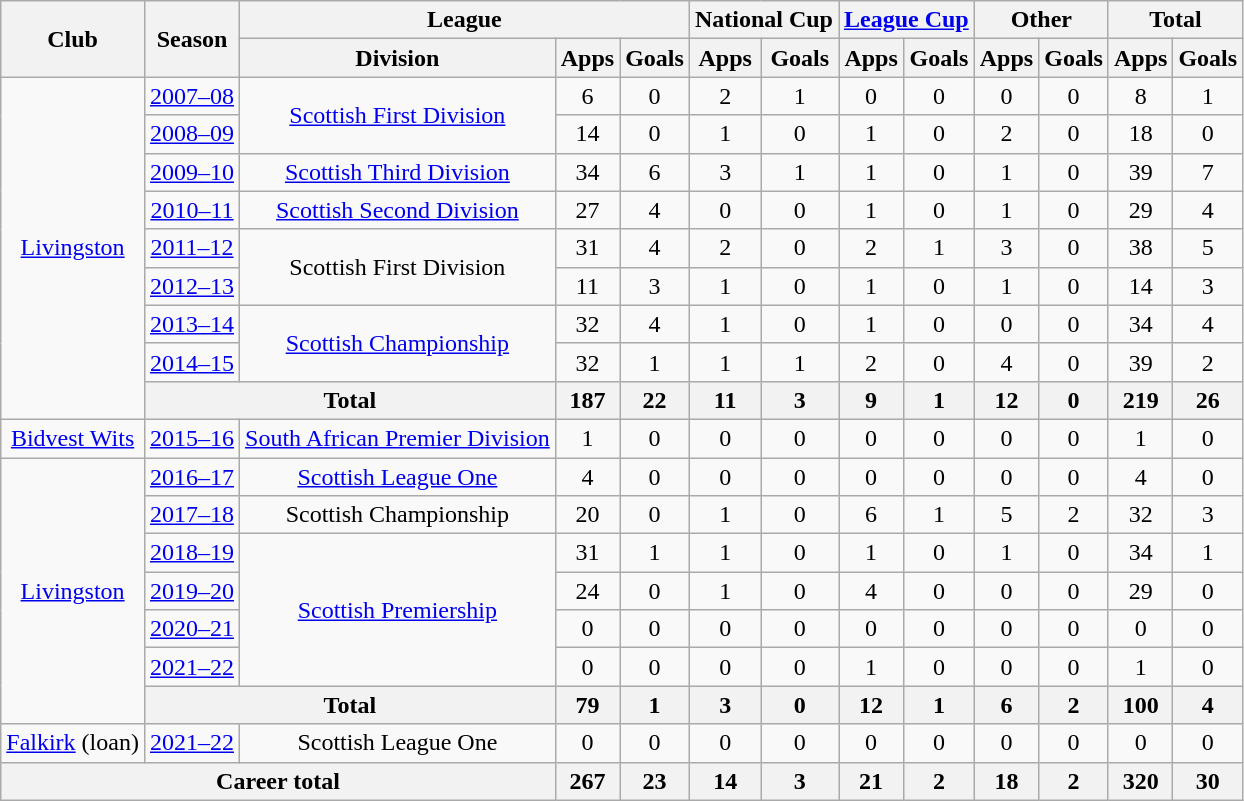<table class="wikitable" style="text-align: center">
<tr>
<th rowspan="2">Club</th>
<th rowspan="2">Season</th>
<th colspan="3">League</th>
<th colspan="2">National Cup</th>
<th colspan="2"><a href='#'>League Cup</a></th>
<th colspan="2">Other</th>
<th colspan="2">Total</th>
</tr>
<tr>
<th>Division</th>
<th>Apps</th>
<th>Goals</th>
<th>Apps</th>
<th>Goals</th>
<th>Apps</th>
<th>Goals</th>
<th>Apps</th>
<th>Goals</th>
<th>Apps</th>
<th>Goals</th>
</tr>
<tr>
<td rowspan="9"><a href='#'>Livingston</a></td>
<td><a href='#'>2007–08</a></td>
<td rowspan="2"><a href='#'>Scottish First Division</a></td>
<td>6</td>
<td>0</td>
<td>2</td>
<td>1</td>
<td>0</td>
<td>0</td>
<td>0</td>
<td>0</td>
<td>8</td>
<td>1</td>
</tr>
<tr>
<td><a href='#'>2008–09</a></td>
<td>14</td>
<td>0</td>
<td>1</td>
<td>0</td>
<td>1</td>
<td>0</td>
<td>2</td>
<td>0</td>
<td>18</td>
<td>0</td>
</tr>
<tr>
<td><a href='#'>2009–10</a></td>
<td><a href='#'>Scottish Third Division</a></td>
<td>34</td>
<td>6</td>
<td>3</td>
<td>1</td>
<td>1</td>
<td>0</td>
<td>1</td>
<td>0</td>
<td>39</td>
<td>7</td>
</tr>
<tr>
<td><a href='#'>2010–11</a></td>
<td><a href='#'>Scottish Second Division</a></td>
<td>27</td>
<td>4</td>
<td>0</td>
<td>0</td>
<td>1</td>
<td>0</td>
<td>1</td>
<td>0</td>
<td>29</td>
<td>4</td>
</tr>
<tr>
<td><a href='#'>2011–12</a></td>
<td rowspan="2">Scottish First Division</td>
<td>31</td>
<td>4</td>
<td>2</td>
<td>0</td>
<td>2</td>
<td>1</td>
<td>3</td>
<td>0</td>
<td>38</td>
<td>5</td>
</tr>
<tr>
<td><a href='#'>2012–13</a></td>
<td>11</td>
<td>3</td>
<td>1</td>
<td>0</td>
<td>1</td>
<td>0</td>
<td>1</td>
<td>0</td>
<td>14</td>
<td>3</td>
</tr>
<tr>
<td><a href='#'>2013–14</a></td>
<td rowspan="2"><a href='#'>Scottish Championship</a></td>
<td>32</td>
<td>4</td>
<td>1</td>
<td>0</td>
<td>1</td>
<td>0</td>
<td>0</td>
<td>0</td>
<td>34</td>
<td>4</td>
</tr>
<tr>
<td><a href='#'>2014–15</a></td>
<td>32</td>
<td>1</td>
<td>1</td>
<td>1</td>
<td>2</td>
<td>0</td>
<td>4</td>
<td>0</td>
<td>39</td>
<td>2</td>
</tr>
<tr>
<th colspan="2">Total</th>
<th>187</th>
<th>22</th>
<th>11</th>
<th>3</th>
<th>9</th>
<th>1</th>
<th>12</th>
<th>0</th>
<th>219</th>
<th>26</th>
</tr>
<tr>
<td><a href='#'>Bidvest Wits</a></td>
<td><a href='#'>2015–16</a></td>
<td><a href='#'>South African Premier Division</a></td>
<td>1</td>
<td>0</td>
<td>0</td>
<td>0</td>
<td>0</td>
<td>0</td>
<td>0</td>
<td>0</td>
<td>1</td>
<td>0</td>
</tr>
<tr>
<td rowspan="7"><a href='#'>Livingston</a></td>
<td><a href='#'>2016–17</a></td>
<td><a href='#'>Scottish League One</a></td>
<td>4</td>
<td>0</td>
<td>0</td>
<td>0</td>
<td>0</td>
<td>0</td>
<td>0</td>
<td>0</td>
<td>4</td>
<td>0</td>
</tr>
<tr>
<td><a href='#'>2017–18</a></td>
<td>Scottish Championship</td>
<td>20</td>
<td>0</td>
<td>1</td>
<td>0</td>
<td>6</td>
<td>1</td>
<td>5</td>
<td>2</td>
<td>32</td>
<td>3</td>
</tr>
<tr>
<td><a href='#'>2018–19</a></td>
<td rowspan=4><a href='#'>Scottish Premiership</a></td>
<td>31</td>
<td>1</td>
<td>1</td>
<td>0</td>
<td>1</td>
<td>0</td>
<td>1</td>
<td>0</td>
<td>34</td>
<td>1</td>
</tr>
<tr>
<td><a href='#'>2019–20</a></td>
<td>24</td>
<td>0</td>
<td>1</td>
<td>0</td>
<td>4</td>
<td>0</td>
<td>0</td>
<td>0</td>
<td>29</td>
<td>0</td>
</tr>
<tr>
<td><a href='#'>2020–21</a></td>
<td>0</td>
<td>0</td>
<td>0</td>
<td>0</td>
<td>0</td>
<td>0</td>
<td>0</td>
<td>0</td>
<td>0</td>
<td>0</td>
</tr>
<tr>
<td><a href='#'>2021–22</a></td>
<td>0</td>
<td>0</td>
<td>0</td>
<td>0</td>
<td>1</td>
<td>0</td>
<td>0</td>
<td>0</td>
<td>1</td>
<td>0</td>
</tr>
<tr>
<th colspan="2">Total</th>
<th>79</th>
<th>1</th>
<th>3</th>
<th>0</th>
<th>12</th>
<th>1</th>
<th>6</th>
<th>2</th>
<th>100</th>
<th>4</th>
</tr>
<tr>
<td><a href='#'>Falkirk</a> (loan)</td>
<td><a href='#'>2021–22</a></td>
<td>Scottish League One</td>
<td>0</td>
<td>0</td>
<td>0</td>
<td>0</td>
<td>0</td>
<td>0</td>
<td>0</td>
<td>0</td>
<td>0</td>
<td>0</td>
</tr>
<tr>
<th colspan="3">Career total</th>
<th>267</th>
<th>23</th>
<th>14</th>
<th>3</th>
<th>21</th>
<th>2</th>
<th>18</th>
<th>2</th>
<th>320</th>
<th>30</th>
</tr>
</table>
